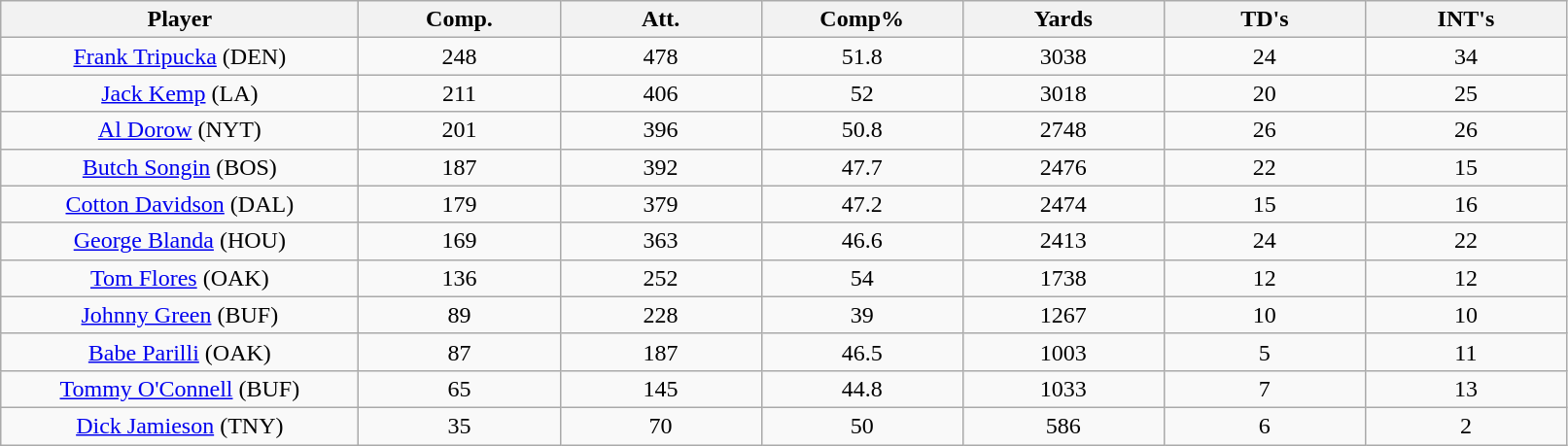<table class="wikitable sortable">
<tr>
<th bgcolor="#DDDDFF" width="16%">Player</th>
<th bgcolor="#DDDDFF" width="9%">Comp.</th>
<th bgcolor="#DDDDFF" width="9%">Att.</th>
<th bgcolor="#DDDDFF" width="9%">Comp%</th>
<th bgcolor="#DDDDFF" width="9%">Yards</th>
<th bgcolor="#DDDDFF" width="9%">TD's</th>
<th bgcolor="#DDDDFF" width="9%">INT's</th>
</tr>
<tr align="center">
<td><a href='#'>Frank Tripucka</a> (DEN)</td>
<td>248</td>
<td>478</td>
<td>51.8</td>
<td>3038</td>
<td>24</td>
<td>34</td>
</tr>
<tr align="center">
<td><a href='#'>Jack Kemp</a> (LA)</td>
<td>211</td>
<td>406</td>
<td>52</td>
<td>3018</td>
<td>20</td>
<td>25</td>
</tr>
<tr align="center">
<td><a href='#'>Al Dorow</a> (NYT)</td>
<td>201</td>
<td>396</td>
<td>50.8</td>
<td>2748</td>
<td>26</td>
<td>26</td>
</tr>
<tr align="center">
<td><a href='#'>Butch Songin</a> (BOS)</td>
<td>187</td>
<td>392</td>
<td>47.7</td>
<td>2476</td>
<td>22</td>
<td>15</td>
</tr>
<tr align="center">
<td><a href='#'>Cotton Davidson</a> (DAL)</td>
<td>179</td>
<td>379</td>
<td>47.2</td>
<td>2474</td>
<td>15</td>
<td>16</td>
</tr>
<tr align="center">
<td><a href='#'>George Blanda</a> (HOU)</td>
<td>169</td>
<td>363</td>
<td>46.6</td>
<td>2413</td>
<td>24</td>
<td>22</td>
</tr>
<tr align="center">
<td><a href='#'>Tom Flores</a> (OAK)</td>
<td>136</td>
<td>252</td>
<td>54</td>
<td>1738</td>
<td>12</td>
<td>12</td>
</tr>
<tr align="center">
<td><a href='#'>Johnny Green</a> (BUF)</td>
<td>89</td>
<td>228</td>
<td>39</td>
<td>1267</td>
<td>10</td>
<td>10</td>
</tr>
<tr align="center">
<td><a href='#'>Babe Parilli</a> (OAK)</td>
<td>87</td>
<td>187</td>
<td>46.5</td>
<td>1003</td>
<td>5</td>
<td>11</td>
</tr>
<tr align="center">
<td><a href='#'>Tommy O'Connell</a> (BUF)</td>
<td>65</td>
<td>145</td>
<td>44.8</td>
<td>1033</td>
<td>7</td>
<td>13</td>
</tr>
<tr align="center">
<td><a href='#'>Dick Jamieson</a> (TNY)</td>
<td>35</td>
<td>70</td>
<td>50</td>
<td>586</td>
<td>6</td>
<td>2</td>
</tr>
</table>
